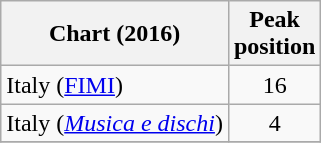<table class="wikitable sortable">
<tr>
<th align="left">Chart (2016)</th>
<th align="left">Peak<br>position</th>
</tr>
<tr>
<td align="left">Italy (<a href='#'>FIMI</a>)</td>
<td align="center">16</td>
</tr>
<tr>
<td align="left">Italy (<em><a href='#'>Musica e dischi</a></em>)</td>
<td align="center">4</td>
</tr>
<tr>
</tr>
</table>
